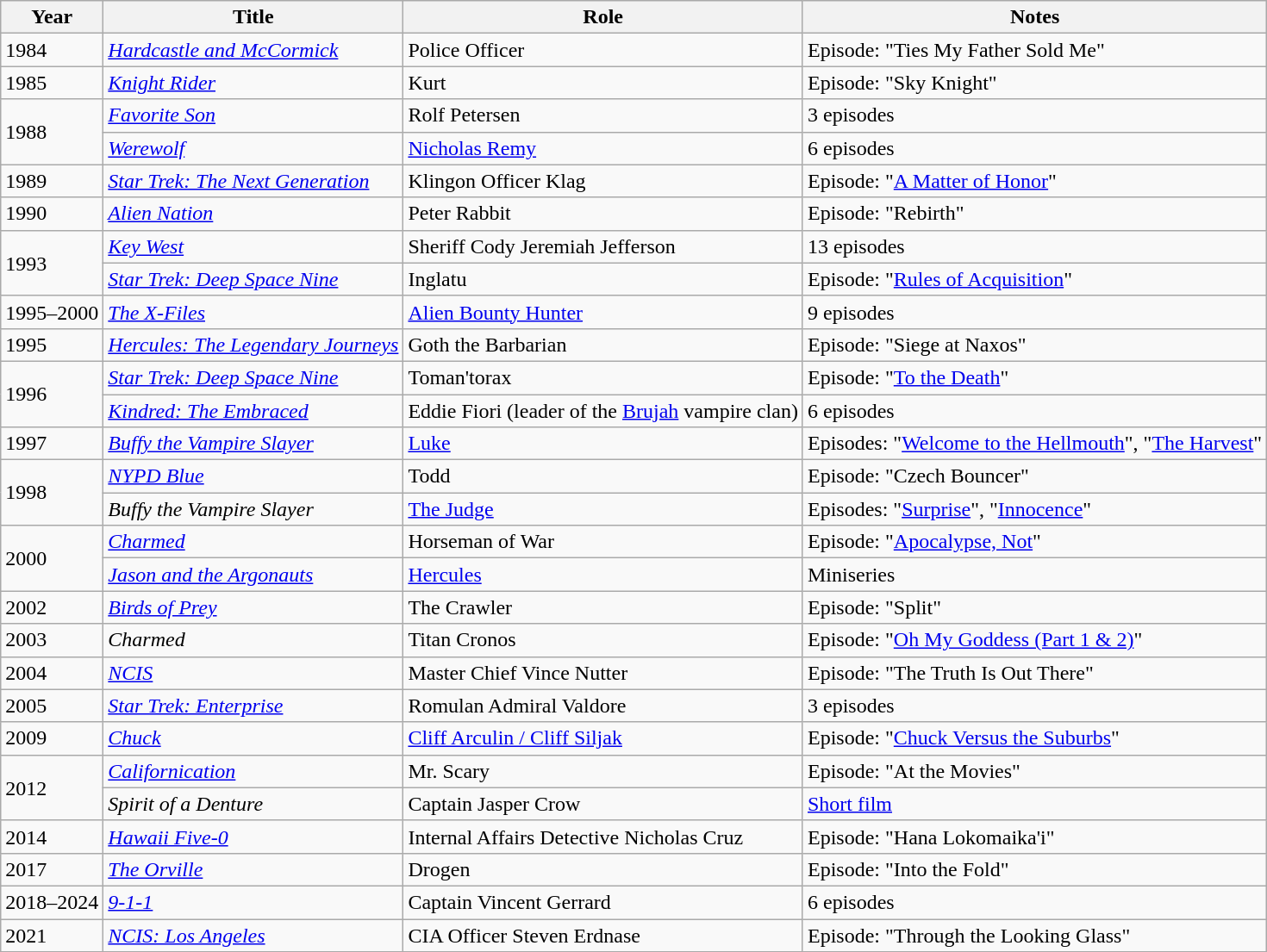<table class="wikitable sortable">
<tr>
<th>Year</th>
<th>Title</th>
<th>Role</th>
<th class="unsortable">Notes</th>
</tr>
<tr>
<td>1984</td>
<td><em><a href='#'>Hardcastle and McCormick</a></em></td>
<td>Police Officer</td>
<td>Episode: "Ties My Father Sold Me"</td>
</tr>
<tr>
<td>1985</td>
<td><em><a href='#'>Knight Rider</a></em></td>
<td>Kurt</td>
<td>Episode: "Sky Knight"</td>
</tr>
<tr>
<td rowspan="2">1988</td>
<td><em><a href='#'>Favorite Son</a></em></td>
<td>Rolf Petersen</td>
<td>3 episodes</td>
</tr>
<tr>
<td><em><a href='#'>Werewolf</a></em></td>
<td><a href='#'>Nicholas Remy</a></td>
<td>6 episodes</td>
</tr>
<tr>
<td>1989</td>
<td><em><a href='#'>Star Trek: The Next Generation</a></em></td>
<td>Klingon Officer Klag</td>
<td>Episode: "<a href='#'>A Matter of Honor</a>"</td>
</tr>
<tr>
<td>1990</td>
<td><em><a href='#'>Alien Nation</a></em></td>
<td>Peter Rabbit</td>
<td>Episode: "Rebirth"</td>
</tr>
<tr>
<td rowspan="2">1993</td>
<td><em><a href='#'>Key West</a></em></td>
<td>Sheriff Cody Jeremiah Jefferson</td>
<td>13 episodes</td>
</tr>
<tr>
<td><em><a href='#'>Star Trek: Deep Space Nine</a></em></td>
<td>Inglatu</td>
<td>Episode: "<a href='#'>Rules of Acquisition</a>"</td>
</tr>
<tr>
<td>1995–2000</td>
<td><em><a href='#'>The X-Files</a></em></td>
<td><a href='#'>Alien Bounty Hunter</a></td>
<td>9 episodes</td>
</tr>
<tr>
<td>1995</td>
<td><em><a href='#'>Hercules: The Legendary Journeys</a></em></td>
<td>Goth the Barbarian</td>
<td>Episode: "Siege at Naxos"</td>
</tr>
<tr>
<td rowspan="2">1996</td>
<td><em><a href='#'>Star Trek: Deep Space Nine</a></em></td>
<td>Toman'torax</td>
<td>Episode: "<a href='#'>To the Death</a>"</td>
</tr>
<tr>
<td><em><a href='#'>Kindred: The Embraced</a></em></td>
<td>Eddie Fiori (leader of the <a href='#'>Brujah</a> vampire clan)</td>
<td>6 episodes</td>
</tr>
<tr>
<td>1997</td>
<td><em><a href='#'>Buffy the Vampire Slayer</a></em></td>
<td><a href='#'>Luke</a></td>
<td>Episodes: "<a href='#'>Welcome to the Hellmouth</a>", "<a href='#'>The Harvest</a>"</td>
</tr>
<tr>
<td rowspan="2">1998</td>
<td><em><a href='#'>NYPD Blue</a></em></td>
<td>Todd</td>
<td>Episode: "Czech Bouncer"</td>
</tr>
<tr>
<td><em>Buffy the Vampire Slayer</em></td>
<td><a href='#'>The Judge</a></td>
<td>Episodes: "<a href='#'>Surprise</a>", "<a href='#'>Innocence</a>"</td>
</tr>
<tr>
<td rowspan="2">2000</td>
<td><em><a href='#'>Charmed</a></em></td>
<td>Horseman of War</td>
<td>Episode: "<a href='#'>Apocalypse, Not</a>"</td>
</tr>
<tr>
<td><em><a href='#'>Jason and the Argonauts</a></em></td>
<td><a href='#'>Hercules</a></td>
<td>Miniseries</td>
</tr>
<tr>
<td>2002</td>
<td><em><a href='#'>Birds of Prey</a></em></td>
<td>The Crawler</td>
<td>Episode: "Split"</td>
</tr>
<tr>
<td>2003</td>
<td><em>Charmed</em></td>
<td>Titan Cronos</td>
<td>Episode: "<a href='#'>Oh My Goddess (Part 1 & 2)</a>"</td>
</tr>
<tr>
<td>2004</td>
<td><em><a href='#'>NCIS</a></em></td>
<td>Master Chief Vince Nutter</td>
<td>Episode: "The Truth Is Out There"</td>
</tr>
<tr>
<td>2005</td>
<td><em><a href='#'>Star Trek: Enterprise</a></em></td>
<td>Romulan Admiral Valdore</td>
<td>3 episodes</td>
</tr>
<tr>
<td>2009</td>
<td><em><a href='#'>Chuck</a></em></td>
<td><a href='#'>Cliff Arculin / Cliff Siljak</a></td>
<td>Episode: "<a href='#'>Chuck Versus the Suburbs</a>"</td>
</tr>
<tr>
<td rowspan="2">2012</td>
<td><em><a href='#'>Californication</a></em></td>
<td>Mr. Scary</td>
<td>Episode: "At the Movies"</td>
</tr>
<tr>
<td><em>Spirit of a Denture</em></td>
<td>Captain Jasper Crow</td>
<td><a href='#'>Short film</a></td>
</tr>
<tr>
<td>2014</td>
<td><em><a href='#'>Hawaii Five-0</a></em></td>
<td>Internal Affairs Detective Nicholas Cruz</td>
<td>Episode: "Hana Lokomaika'i"</td>
</tr>
<tr>
<td>2017</td>
<td><em><a href='#'>The Orville</a></em></td>
<td>Drogen</td>
<td>Episode: "Into the Fold"</td>
</tr>
<tr>
<td>2018–2024</td>
<td><em><a href='#'>9-1-1</a></em></td>
<td>Captain Vincent Gerrard</td>
<td>6 episodes</td>
</tr>
<tr>
<td>2021</td>
<td><em><a href='#'>NCIS: Los Angeles</a></em></td>
<td>CIA Officer Steven Erdnase</td>
<td>Episode: "Through the Looking Glass"</td>
</tr>
<tr>
</tr>
</table>
